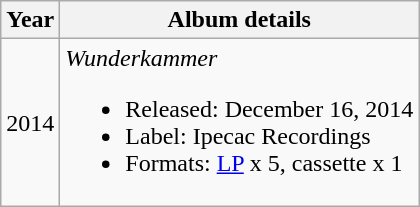<table class="wikitable">
<tr>
<th>Year</th>
<th>Album details</th>
</tr>
<tr>
<td style="text-align:center;">2014</td>
<td style="text-align:left;"><em>Wunderkammer</em><br><ul><li>Released: December 16, 2014</li><li>Label: Ipecac Recordings</li><li>Formats: <a href='#'>LP</a> x 5, cassette x 1</li></ul></td>
</tr>
</table>
